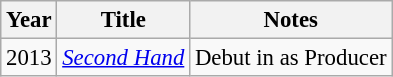<table class="wikitable" style="font-size: 95%;">
<tr>
<th>Year</th>
<th>Title</th>
<th>Notes</th>
</tr>
<tr>
<td>2013</td>
<td><em><a href='#'>Second Hand</a></em></td>
<td>Debut in as Producer</td>
</tr>
</table>
